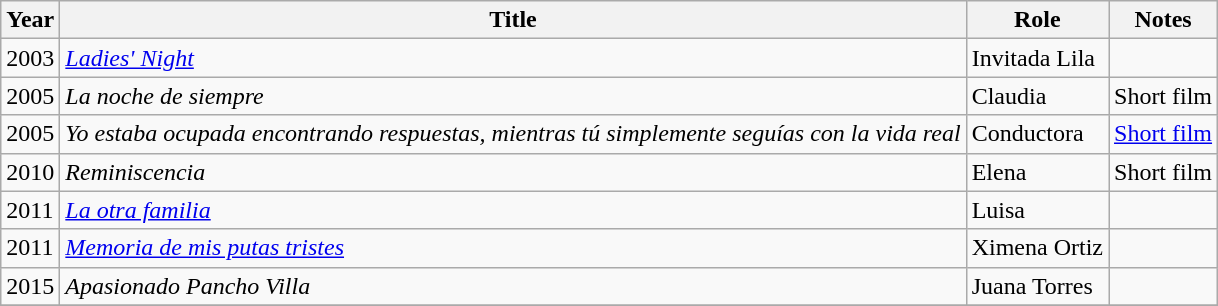<table class="wikitable sortable">
<tr>
<th>Year</th>
<th>Title</th>
<th>Role</th>
<th>Notes</th>
</tr>
<tr>
<td>2003</td>
<td><em><a href='#'>Ladies' Night</a></em></td>
<td>Invitada Lila</td>
<td></td>
</tr>
<tr>
<td>2005</td>
<td><em>La noche de siempre</em></td>
<td>Claudia</td>
<td>Short film</td>
</tr>
<tr>
<td>2005</td>
<td><em>Yo estaba ocupada encontrando respuestas, mientras tú simplemente seguías con la vida real</em></td>
<td>Conductora</td>
<td><a href='#'>Short film</a></td>
</tr>
<tr>
<td>2010</td>
<td><em>Reminiscencia</em></td>
<td>Elena</td>
<td>Short film</td>
</tr>
<tr>
<td>2011</td>
<td><em><a href='#'>La otra familia</a></em></td>
<td>Luisa</td>
<td></td>
</tr>
<tr>
<td>2011</td>
<td><em><a href='#'>Memoria de mis putas tristes</a></em></td>
<td>Ximena Ortiz</td>
<td></td>
</tr>
<tr>
<td>2015</td>
<td><em>Apasionado Pancho Villa</em></td>
<td>Juana Torres</td>
<td></td>
</tr>
<tr>
</tr>
</table>
